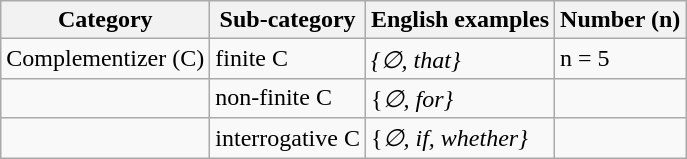<table class="wikitable">
<tr>
<th>Category</th>
<th>Sub-category</th>
<th>English examples</th>
<th>Number (n)</th>
</tr>
<tr>
<td>Complementizer (C)</td>
<td>finite C</td>
<td><em>{∅, that}</em></td>
<td>n = 5</td>
</tr>
<tr>
<td></td>
<td>non-finite C</td>
<td>{<em>∅, for}</em></td>
<td></td>
</tr>
<tr>
<td></td>
<td>interrogative C</td>
<td>{<em>∅, if, whether}</em></td>
<td></td>
</tr>
</table>
